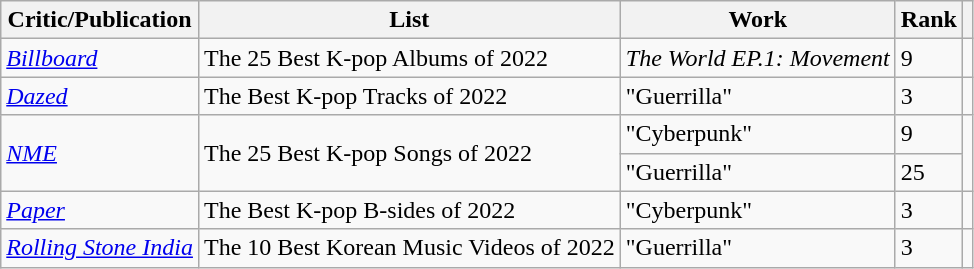<table class="wikitable sortable">
<tr>
<th>Critic/Publication</th>
<th>List</th>
<th>Work</th>
<th>Rank</th>
<th class="unsortable"></th>
</tr>
<tr>
<td><em><a href='#'>Billboard</a></em></td>
<td>The 25 Best K-pop Albums of 2022</td>
<td><em>The World EP.1: Movement</em></td>
<td>9</td>
<td></td>
</tr>
<tr>
<td><em><a href='#'>Dazed</a></em></td>
<td>The Best K-pop Tracks of 2022</td>
<td>"Guerrilla"</td>
<td>3</td>
<td></td>
</tr>
<tr>
<td rowspan="2"><em><a href='#'>NME</a></em></td>
<td rowspan="2">The 25 Best K-pop Songs of 2022</td>
<td>"Cyberpunk"</td>
<td>9</td>
<td rowspan="2"></td>
</tr>
<tr>
<td>"Guerrilla"</td>
<td>25</td>
</tr>
<tr>
<td><em><a href='#'>Paper</a></em></td>
<td>The Best K-pop B-sides of 2022</td>
<td>"Cyberpunk"</td>
<td>3</td>
<td></td>
</tr>
<tr>
<td><em><a href='#'>Rolling Stone India</a></em></td>
<td>The 10 Best Korean Music Videos of 2022</td>
<td>"Guerrilla"</td>
<td>3</td>
<td></td>
</tr>
</table>
